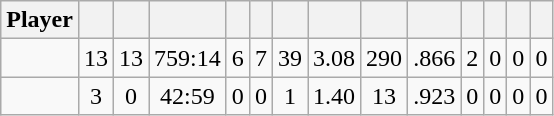<table class="wikitable sortable" style="text-align:center;">
<tr>
<th>Player</th>
<th></th>
<th></th>
<th></th>
<th></th>
<th></th>
<th></th>
<th></th>
<th></th>
<th></th>
<th></th>
<th></th>
<th></th>
<th></th>
</tr>
<tr>
<td></td>
<td>13</td>
<td>13</td>
<td>759:14</td>
<td>6</td>
<td>7</td>
<td>39</td>
<td>3.08</td>
<td>290</td>
<td>.866</td>
<td>2</td>
<td>0</td>
<td>0</td>
<td>0</td>
</tr>
<tr>
<td></td>
<td>3</td>
<td>0</td>
<td>42:59</td>
<td>0</td>
<td>0</td>
<td>1</td>
<td>1.40</td>
<td>13</td>
<td>.923</td>
<td>0</td>
<td>0</td>
<td>0</td>
<td>0</td>
</tr>
</table>
